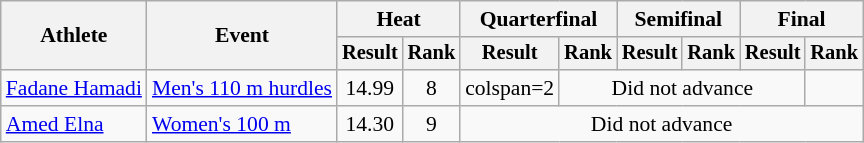<table class="wikitable" style="font-size:90%">
<tr>
<th rowspan="2">Athlete</th>
<th rowspan="2">Event</th>
<th colspan="2">Heat</th>
<th colspan="2">Quarterfinal</th>
<th colspan="2">Semifinal</th>
<th colspan="2">Final</th>
</tr>
<tr style="font-size:95%">
<th>Result</th>
<th>Rank</th>
<th>Result</th>
<th>Rank</th>
<th>Result</th>
<th>Rank</th>
<th>Result</th>
<th>Rank</th>
</tr>
<tr align=center>
<td align=left><a href='#'>Fadane Hamadi</a></td>
<td align=left><a href='#'>Men's 110 m hurdles</a></td>
<td>14.99</td>
<td>8</td>
<td>colspan=2 </td>
<td colspan=4>Did not advance</td>
</tr>
<tr align=center>
<td align=left><a href='#'>Amed Elna</a></td>
<td align=left><a href='#'>Women's 100 m</a></td>
<td>14.30</td>
<td>9</td>
<td colspan=6>Did not advance</td>
</tr>
</table>
